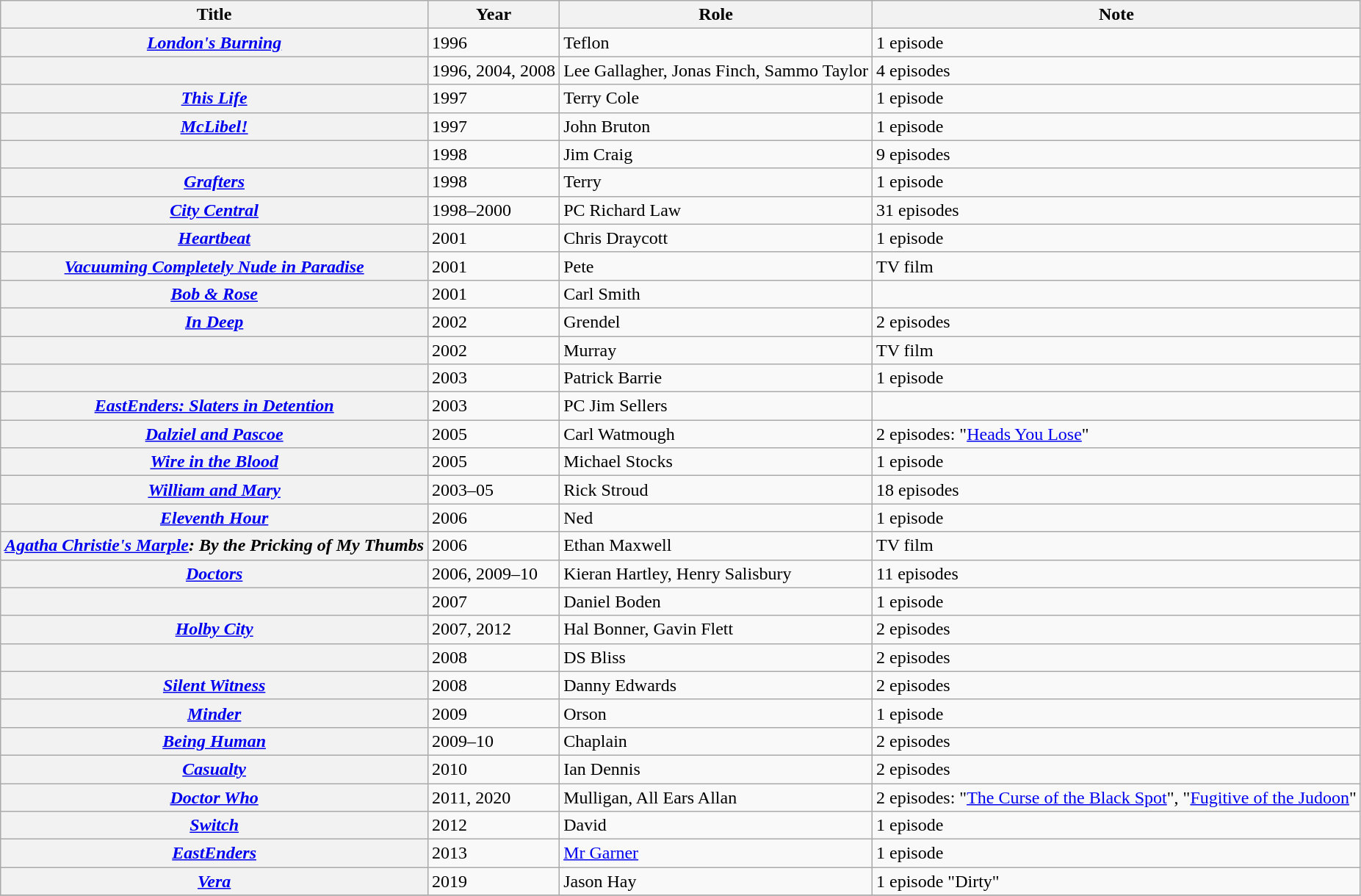<table class="wikitable sortable plainrowheaders">
<tr>
<th scope="col">Title</th>
<th scope="col">Year</th>
<th scope="col">Role</th>
<th scope="col">Note</th>
</tr>
<tr>
<th scope="row"><em><a href='#'>London's Burning</a></em></th>
<td>1996</td>
<td>Teflon</td>
<td>1 episode</td>
</tr>
<tr>
<th scope="row"><em></em></th>
<td>1996, 2004, 2008</td>
<td>Lee Gallagher, Jonas Finch, Sammo Taylor</td>
<td>4 episodes</td>
</tr>
<tr>
<th scope="row"><em><a href='#'>This Life</a></em></th>
<td>1997</td>
<td>Terry Cole</td>
<td>1 episode</td>
</tr>
<tr>
<th scope="row"><em><a href='#'>McLibel!</a></em></th>
<td>1997</td>
<td>John Bruton</td>
<td>1 episode</td>
</tr>
<tr>
<th scope="row"><em></em></th>
<td>1998</td>
<td>Jim Craig</td>
<td>9 episodes</td>
</tr>
<tr>
<th scope="row"><em><a href='#'>Grafters</a></em></th>
<td>1998</td>
<td>Terry</td>
<td>1 episode</td>
</tr>
<tr>
<th scope="row"><em><a href='#'>City Central</a></em></th>
<td>1998–2000</td>
<td>PC Richard Law</td>
<td>31 episodes</td>
</tr>
<tr>
<th scope="row"><em><a href='#'>Heartbeat</a></em></th>
<td>2001</td>
<td>Chris Draycott</td>
<td>1 episode</td>
</tr>
<tr>
<th scope="row"><em><a href='#'>Vacuuming Completely Nude in Paradise</a></em></th>
<td>2001</td>
<td>Pete</td>
<td>TV film</td>
</tr>
<tr>
<th scope="row"><em><a href='#'>Bob & Rose</a></em></th>
<td>2001</td>
<td>Carl Smith</td>
<td></td>
</tr>
<tr>
<th scope="row"><em><a href='#'>In Deep</a></em></th>
<td>2002</td>
<td>Grendel</td>
<td>2 episodes</td>
</tr>
<tr>
<th scope="row"><em></em></th>
<td>2002</td>
<td>Murray</td>
<td>TV film</td>
</tr>
<tr>
<th scope="row"><em></em></th>
<td>2003</td>
<td>Patrick Barrie</td>
<td>1 episode</td>
</tr>
<tr>
<th scope="row"><em><a href='#'>EastEnders: Slaters in Detention</a></em></th>
<td>2003</td>
<td>PC Jim Sellers</td>
<td></td>
</tr>
<tr>
<th scope="row"><em><a href='#'>Dalziel and Pascoe</a></em></th>
<td>2005</td>
<td>Carl Watmough</td>
<td>2 episodes: "<a href='#'>Heads You Lose</a>"</td>
</tr>
<tr>
<th scope="row"><em><a href='#'>Wire in the Blood</a></em></th>
<td>2005</td>
<td>Michael Stocks</td>
<td>1 episode</td>
</tr>
<tr>
<th scope="row"><em><a href='#'>William and Mary</a></em></th>
<td>2003–05</td>
<td>Rick Stroud</td>
<td>18 episodes</td>
</tr>
<tr>
<th scope="row"><em><a href='#'>Eleventh Hour</a></em></th>
<td>2006</td>
<td>Ned</td>
<td>1 episode</td>
</tr>
<tr>
<th scope="row"><em><a href='#'>Agatha Christie's Marple</a>: By the Pricking of My Thumbs</em></th>
<td>2006</td>
<td>Ethan Maxwell</td>
<td>TV film</td>
</tr>
<tr>
<th scope="row"><em><a href='#'>Doctors</a></em></th>
<td>2006, 2009–10</td>
<td>Kieran Hartley, Henry Salisbury</td>
<td>11 episodes</td>
</tr>
<tr>
<th scope="row"><em></em></th>
<td>2007</td>
<td>Daniel Boden</td>
<td>1 episode</td>
</tr>
<tr>
<th scope="row"><em><a href='#'>Holby City</a></em></th>
<td>2007, 2012</td>
<td>Hal Bonner, Gavin Flett</td>
<td>2 episodes</td>
</tr>
<tr>
<th scope="row"><em></em></th>
<td>2008</td>
<td>DS Bliss</td>
<td>2 episodes</td>
</tr>
<tr>
<th scope="row"><em><a href='#'>Silent Witness</a></em></th>
<td>2008</td>
<td>Danny Edwards</td>
<td>2 episodes</td>
</tr>
<tr>
<th scope="row"><em><a href='#'>Minder</a></em></th>
<td>2009</td>
<td>Orson</td>
<td>1 episode</td>
</tr>
<tr>
<th scope="row"><em><a href='#'>Being Human</a></em></th>
<td>2009–10</td>
<td>Chaplain</td>
<td>2 episodes</td>
</tr>
<tr>
<th scope="row"><em><a href='#'>Casualty</a></em></th>
<td>2010</td>
<td>Ian Dennis</td>
<td>2 episodes</td>
</tr>
<tr>
<th scope="row"><em><a href='#'>Doctor Who</a></em></th>
<td>2011, 2020</td>
<td>Mulligan, All Ears Allan</td>
<td>2 episodes: "<a href='#'>The Curse of the Black Spot</a>", "<a href='#'>Fugitive of the Judoon</a>"</td>
</tr>
<tr>
<th scope="row"><em><a href='#'>Switch</a></em></th>
<td>2012</td>
<td>David</td>
<td>1 episode</td>
</tr>
<tr>
<th scope="row"><em><a href='#'>EastEnders</a></em></th>
<td>2013</td>
<td><a href='#'>Mr Garner</a></td>
<td>1 episode</td>
</tr>
<tr>
<th scope="row"><em><a href='#'>Vera</a></em></th>
<td>2019</td>
<td>Jason Hay</td>
<td>1 episode "Dirty"</td>
</tr>
<tr>
</tr>
</table>
